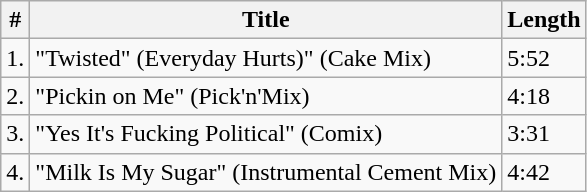<table class="wikitable">
<tr>
<th>#</th>
<th>Title</th>
<th>Length</th>
</tr>
<tr>
<td>1.</td>
<td>"Twisted" (Everyday Hurts)" (Cake Mix)</td>
<td>5:52</td>
</tr>
<tr>
<td>2.</td>
<td>"Pickin on Me" (Pick'n'Mix)</td>
<td>4:18</td>
</tr>
<tr>
<td>3.</td>
<td>"Yes It's Fucking Political" (Comix)</td>
<td>3:31</td>
</tr>
<tr>
<td>4.</td>
<td>"Milk Is My Sugar" (Instrumental Cement Mix)</td>
<td>4:42</td>
</tr>
</table>
